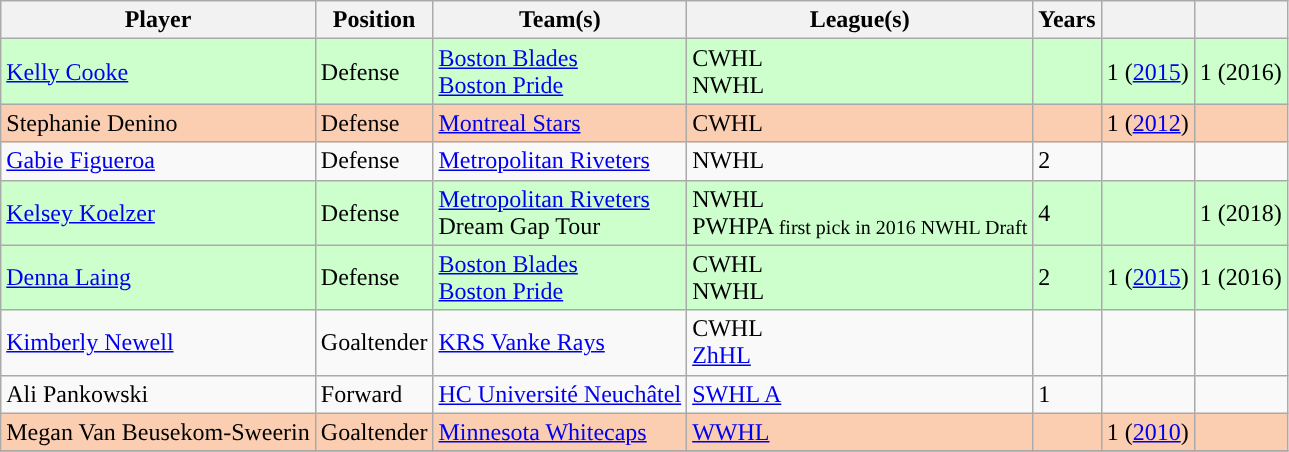<table class="wikitable sortable">
<tr>
<th>Player</th>
<th>Position</th>
<th>Team(s)</th>
<th>League(s)</th>
<th>Years</th>
<th><a href='#'></a></th>
<th><a href='#'></a></th>
</tr>
<tr bgcolor= CCFFCC>
<td><a href='#'>Kelly Cooke</a></td>
<td>Defense</td>
<td><a href='#'>Boston Blades</a><br><a href='#'>Boston Pride</a></td>
<td>CWHL<br>NWHL</td>
<td></td>
<td>1 (<a href='#'>2015</a>)</td>
<td>1 (2016)</td>
</tr>
<tr bgcolor= FBCEB1>
<td>Stephanie Denino</td>
<td>Defense</td>
<td><a href='#'>Montreal Stars</a></td>
<td>CWHL</td>
<td></td>
<td>1 (<a href='#'>2012</a>)</td>
<td></td>
</tr>
<tr bgcolor=>
<td><a href='#'>Gabie Figueroa</a></td>
<td>Defense</td>
<td><a href='#'>Metropolitan Riveters</a></td>
<td>NWHL</td>
<td>2</td>
<td></td>
<td></td>
</tr>
<tr bgcolor=CCFFCC>
<td><a href='#'>Kelsey Koelzer</a></td>
<td>Defense</td>
<td><a href='#'>Metropolitan Riveters</a><br>Dream Gap Tour</td>
<td>NWHL<br>PWHPA <small>first pick in 2016 NWHL Draft</small></td>
<td>4</td>
<td></td>
<td>1 (2018)</td>
</tr>
<tr bgcolor= CCFFCC>
<td><a href='#'>Denna Laing</a></td>
<td>Defense</td>
<td><a href='#'>Boston Blades</a><br><a href='#'>Boston Pride</a></td>
<td>CWHL<br>NWHL</td>
<td>2</td>
<td>1 (<a href='#'>2015</a>)</td>
<td>1 (2016)</td>
</tr>
<tr bgcolor=>
<td><a href='#'>Kimberly Newell</a></td>
<td>Goaltender</td>
<td><a href='#'>KRS Vanke Rays</a></td>
<td>CWHL<br><a href='#'>ZhHL</a></td>
<td></td>
<td></td>
<td></td>
</tr>
<tr bgcolor=>
<td>Ali Pankowski</td>
<td>Forward</td>
<td><a href='#'>HC Université Neuchâtel</a></td>
<td><a href='#'>SWHL A</a></td>
<td>1</td>
<td></td>
<td></td>
</tr>
<tr bgcolor= FBCEB1>
<td>Megan Van Beusekom-Sweerin</td>
<td>Goaltender</td>
<td><a href='#'>Minnesota Whitecaps</a></td>
<td><a href='#'>WWHL</a></td>
<td></td>
<td>1 (<a href='#'>2010</a>)</td>
<td></td>
</tr>
<tr align="center" bgcolor="">
</tr>
</table>
